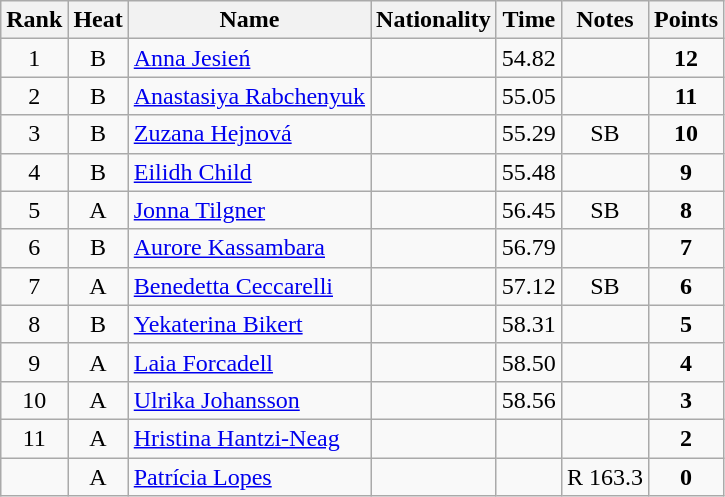<table class="wikitable sortable" style="text-align:center">
<tr>
<th>Rank</th>
<th>Heat</th>
<th>Name</th>
<th>Nationality</th>
<th>Time</th>
<th>Notes</th>
<th>Points</th>
</tr>
<tr>
<td>1</td>
<td>B</td>
<td align=left><a href='#'>Anna Jesień</a></td>
<td align=left></td>
<td>54.82</td>
<td></td>
<td><strong>12</strong></td>
</tr>
<tr>
<td>2</td>
<td>B</td>
<td align=left><a href='#'>Anastasiya Rabchenyuk</a></td>
<td align=left></td>
<td>55.05</td>
<td></td>
<td><strong>11</strong></td>
</tr>
<tr>
<td>3</td>
<td>B</td>
<td align=left><a href='#'>Zuzana Hejnová</a></td>
<td align=left></td>
<td>55.29</td>
<td>SB</td>
<td><strong>10</strong></td>
</tr>
<tr>
<td>4</td>
<td>B</td>
<td align=left><a href='#'>Eilidh Child</a></td>
<td align=left></td>
<td>55.48</td>
<td></td>
<td><strong>9</strong></td>
</tr>
<tr>
<td>5</td>
<td>A</td>
<td align=left><a href='#'>Jonna Tilgner</a></td>
<td align=left></td>
<td>56.45</td>
<td>SB</td>
<td><strong>8</strong></td>
</tr>
<tr>
<td>6</td>
<td>B</td>
<td align=left><a href='#'>Aurore Kassambara</a></td>
<td align=left></td>
<td>56.79</td>
<td></td>
<td><strong>7</strong></td>
</tr>
<tr>
<td>7</td>
<td>A</td>
<td align=left><a href='#'>Benedetta Ceccarelli</a></td>
<td align=left></td>
<td>57.12</td>
<td>SB</td>
<td><strong>6</strong></td>
</tr>
<tr>
<td>8</td>
<td>B</td>
<td align=left><a href='#'>Yekaterina Bikert</a></td>
<td align=left></td>
<td>58.31</td>
<td></td>
<td><strong>5</strong></td>
</tr>
<tr>
<td>9</td>
<td>A</td>
<td align=left><a href='#'>Laia Forcadell</a></td>
<td align=left></td>
<td>58.50</td>
<td></td>
<td><strong>4</strong></td>
</tr>
<tr>
<td>10</td>
<td>A</td>
<td align=left><a href='#'>Ulrika Johansson</a></td>
<td align=left></td>
<td>58.56</td>
<td></td>
<td><strong>3</strong></td>
</tr>
<tr>
<td>11</td>
<td>A</td>
<td align=left><a href='#'>Hristina Hantzi-Neag</a></td>
<td align=left></td>
<td></td>
<td></td>
<td><strong>2</strong></td>
</tr>
<tr>
<td></td>
<td>A</td>
<td align=left><a href='#'>Patrícia Lopes</a></td>
<td align=left></td>
<td></td>
<td>R 163.3</td>
<td><strong>0</strong></td>
</tr>
</table>
